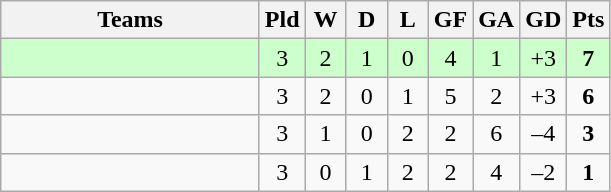<table class="wikitable" style="text-align: center;">
<tr>
<th width=165>Teams</th>
<th width=20>Pld</th>
<th width=20>W</th>
<th width=20>D</th>
<th width=20>L</th>
<th width=20>GF</th>
<th width=20>GA</th>
<th width=20>GD</th>
<th width=20>Pts</th>
</tr>
<tr align=center style="background:#ccffcc;">
<td style="text-align:left;"></td>
<td>3</td>
<td>2</td>
<td>1</td>
<td>0</td>
<td>4</td>
<td>1</td>
<td>+3</td>
<td><strong>7</strong></td>
</tr>
<tr align=center>
<td style="text-align:left;"></td>
<td>3</td>
<td>2</td>
<td>0</td>
<td>1</td>
<td>5</td>
<td>2</td>
<td>+3</td>
<td><strong>6</strong></td>
</tr>
<tr align=center>
<td style="text-align:left;"></td>
<td>3</td>
<td>1</td>
<td>0</td>
<td>2</td>
<td>2</td>
<td>6</td>
<td>–4</td>
<td><strong>3</strong></td>
</tr>
<tr align=center>
<td style="text-align:left;"></td>
<td>3</td>
<td>0</td>
<td>1</td>
<td>2</td>
<td>2</td>
<td>4</td>
<td>–2</td>
<td><strong>1</strong></td>
</tr>
</table>
